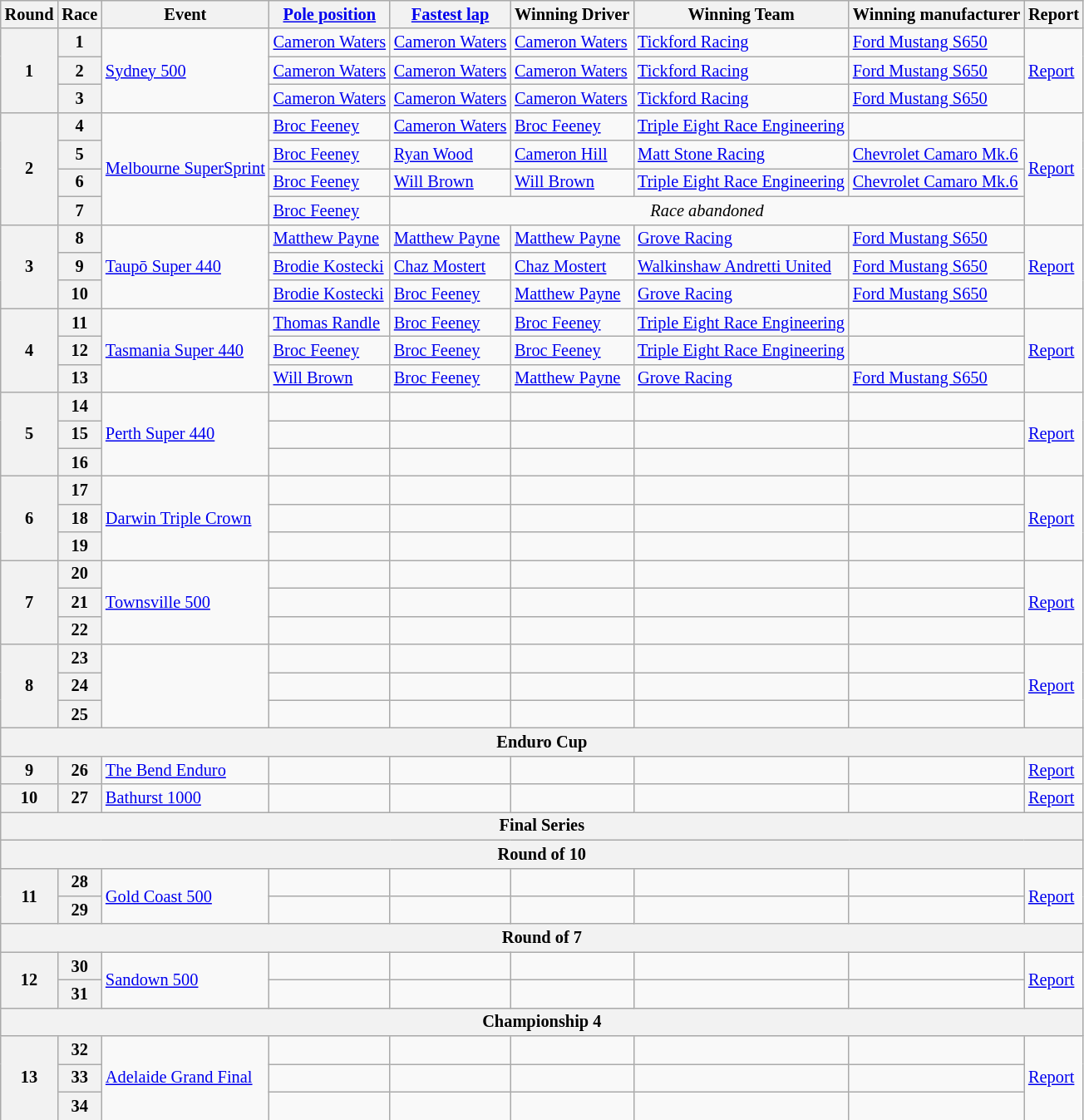<table class="wikitable" style=font-size:85%;>
<tr>
<th>Round</th>
<th>Race</th>
<th>Event</th>
<th nowrap><a href='#'>Pole position</a></th>
<th nowrap><a href='#'>Fastest lap</a></th>
<th nowrap>Winning Driver</th>
<th nowrap>Winning Team</th>
<th nowrap>Winning manufacturer</th>
<th>Report</th>
</tr>
<tr>
<th rowspan="3">1</th>
<th>1</th>
<td rowspan="3"><a href='#'>Sydney 500</a></td>
<td nowrap> <a href='#'>Cameron Waters</a></td>
<td nowrap> <a href='#'>Cameron Waters</a></td>
<td nowrap> <a href='#'>Cameron Waters</a></td>
<td><a href='#'>Tickford Racing</a></td>
<td><a href='#'>Ford Mustang S650</a></td>
<td rowspan="3"><a href='#'>Report</a></td>
</tr>
<tr>
<th>2</th>
<td> <a href='#'>Cameron Waters</a></td>
<td> <a href='#'>Cameron Waters</a></td>
<td> <a href='#'>Cameron Waters</a></td>
<td><a href='#'>Tickford Racing</a></td>
<td><a href='#'>Ford Mustang S650</a></td>
</tr>
<tr>
<th>3</th>
<td> <a href='#'>Cameron Waters</a></td>
<td> <a href='#'>Cameron Waters</a></td>
<td> <a href='#'>Cameron Waters</a></td>
<td><a href='#'>Tickford Racing</a></td>
<td><a href='#'>Ford Mustang S650</a></td>
</tr>
<tr>
<th rowspan="4">2</th>
<th>4</th>
<td rowspan="4"><a href='#'>Melbourne SuperSprint</a></td>
<td> <a href='#'>Broc Feeney</a></td>
<td> <a href='#'>Cameron Waters</a></td>
<td> <a href='#'>Broc Feeney</a></td>
<td nowrap><a href='#'>Triple Eight Race Engineering</a></td>
<td></td>
<td rowspan="4"><a href='#'>Report</a></td>
</tr>
<tr>
<th>5</th>
<td> <a href='#'>Broc Feeney</a></td>
<td> <a href='#'>Ryan Wood</a></td>
<td> <a href='#'>Cameron Hill</a></td>
<td><a href='#'>Matt Stone Racing</a></td>
<td><a href='#'>Chevrolet Camaro Mk.6</a></td>
</tr>
<tr>
<th>6</th>
<td> <a href='#'>Broc Feeney</a></td>
<td> <a href='#'>Will Brown</a></td>
<td> <a href='#'>Will Brown</a></td>
<td><a href='#'>Triple Eight Race Engineering</a></td>
<td><a href='#'>Chevrolet Camaro Mk.6</a></td>
</tr>
<tr>
<th>7</th>
<td> <a href='#'>Broc Feeney</a></td>
<td colspan="4" align=center><em>Race abandoned</em></td>
</tr>
<tr>
<th rowspan="3">3</th>
<th>8</th>
<td rowspan="3"><a href='#'>Taupō Super 440</a></td>
<td> <a href='#'>Matthew Payne</a></td>
<td> <a href='#'>Matthew Payne</a></td>
<td> <a href='#'>Matthew Payne</a></td>
<td><a href='#'>Grove Racing</a></td>
<td><a href='#'>Ford Mustang S650</a></td>
<td rowspan="3"><a href='#'>Report</a></td>
</tr>
<tr>
<th>9</th>
<td> <a href='#'>Brodie Kostecki</a></td>
<td> <a href='#'>Chaz Mostert</a></td>
<td> <a href='#'>Chaz Mostert</a></td>
<td><a href='#'>Walkinshaw Andretti United</a></td>
<td><a href='#'>Ford Mustang S650</a></td>
</tr>
<tr>
<th>10</th>
<td> <a href='#'>Brodie Kostecki</a></td>
<td> <a href='#'>Broc Feeney</a></td>
<td> <a href='#'>Matthew Payne</a></td>
<td><a href='#'>Grove Racing</a></td>
<td><a href='#'>Ford Mustang S650</a></td>
</tr>
<tr>
<th rowspan="3">4</th>
<th>11</th>
<td rowspan="3"><a href='#'>Tasmania Super 440</a></td>
<td> <a href='#'>Thomas Randle</a></td>
<td> <a href='#'>Broc Feeney</a></td>
<td> <a href='#'>Broc Feeney</a></td>
<td><a href='#'>Triple Eight Race Engineering</a></td>
<td></td>
<td rowspan="3"><a href='#'>Report</a></td>
</tr>
<tr>
<th>12</th>
<td> <a href='#'>Broc Feeney</a></td>
<td> <a href='#'>Broc Feeney</a></td>
<td> <a href='#'>Broc Feeney</a></td>
<td><a href='#'>Triple Eight Race Engineering</a></td>
<td></td>
</tr>
<tr>
<th>13</th>
<td> <a href='#'>Will Brown</a></td>
<td> <a href='#'>Broc Feeney</a></td>
<td> <a href='#'>Matthew Payne</a></td>
<td><a href='#'>Grove Racing</a></td>
<td><a href='#'>Ford Mustang S650</a></td>
</tr>
<tr>
<th rowspan="3">5</th>
<th>14</th>
<td rowspan="3"><a href='#'>Perth Super 440</a></td>
<td></td>
<td></td>
<td></td>
<td></td>
<td></td>
<td rowspan="3"><a href='#'>Report</a></td>
</tr>
<tr>
<th>15</th>
<td></td>
<td></td>
<td></td>
<td></td>
<td></td>
</tr>
<tr>
<th>16</th>
<td></td>
<td></td>
<td></td>
<td></td>
<td></td>
</tr>
<tr>
<th rowspan="3">6</th>
<th>17</th>
<td rowspan="3"><a href='#'>Darwin Triple Crown</a></td>
<td></td>
<td></td>
<td></td>
<td></td>
<td></td>
<td rowspan="3"><a href='#'>Report</a></td>
</tr>
<tr>
<th>18</th>
<td></td>
<td></td>
<td></td>
<td></td>
<td></td>
</tr>
<tr>
<th>19</th>
<td></td>
<td></td>
<td></td>
<td></td>
<td></td>
</tr>
<tr>
<th rowspan="3">7</th>
<th>20</th>
<td rowspan="3"><a href='#'>Townsville 500</a></td>
<td></td>
<td></td>
<td></td>
<td></td>
<td></td>
<td rowspan="3"><a href='#'>Report</a></td>
</tr>
<tr>
<th>21</th>
<td></td>
<td></td>
<td></td>
<td></td>
<td></td>
</tr>
<tr>
<th>22</th>
<td></td>
<td></td>
<td></td>
<td></td>
<td></td>
</tr>
<tr>
<th rowspan="3">8</th>
<th>23</th>
<td rowspan="3"></td>
<td></td>
<td></td>
<td></td>
<td></td>
<td></td>
<td rowspan="3"><a href='#'>Report</a></td>
</tr>
<tr>
<th>24</th>
<td></td>
<td></td>
<td></td>
<td></td>
<td></td>
</tr>
<tr>
<th>25</th>
<td></td>
<td></td>
<td></td>
<td></td>
<td></td>
</tr>
<tr>
<th colspan="9">Enduro Cup</th>
</tr>
<tr>
<th>9</th>
<th>26</th>
<td><a href='#'>The Bend Enduro</a></td>
<td></td>
<td></td>
<td></td>
<td></td>
<td></td>
<td><a href='#'>Report</a></td>
</tr>
<tr>
<th>10</th>
<th>27</th>
<td><a href='#'>Bathurst 1000</a></td>
<td></td>
<td></td>
<td></td>
<td></td>
<td></td>
<td><a href='#'>Report</a></td>
</tr>
<tr>
<th colspan="9">Final Series</th>
</tr>
<tr>
<th colspan="9">Round of 10</th>
</tr>
<tr>
<th rowspan="2">11</th>
<th>28</th>
<td rowspan="2"><a href='#'>Gold Coast 500</a></td>
<td></td>
<td></td>
<td></td>
<td></td>
<td></td>
<td rowspan="2"><a href='#'>Report</a></td>
</tr>
<tr>
<th>29</th>
<td></td>
<td></td>
<td></td>
<td></td>
<td></td>
</tr>
<tr>
<th colspan="9">Round of 7</th>
</tr>
<tr>
<th rowspan="2">12</th>
<th>30</th>
<td rowspan="2"><a href='#'>Sandown 500</a></td>
<td></td>
<td></td>
<td></td>
<td></td>
<td></td>
<td rowspan="2"><a href='#'>Report</a></td>
</tr>
<tr>
<th>31</th>
<td></td>
<td></td>
<td></td>
<td></td>
<td></td>
</tr>
<tr>
<th colspan="9">Championship 4</th>
</tr>
<tr>
<th rowspan="3">13</th>
<th>32</th>
<td rowspan="3"><a href='#'>Adelaide Grand Final</a></td>
<td></td>
<td></td>
<td></td>
<td></td>
<td></td>
<td rowspan="3"><a href='#'>Report</a></td>
</tr>
<tr>
<th>33</th>
<td></td>
<td></td>
<td></td>
<td></td>
<td></td>
</tr>
<tr>
<th>34</th>
<td></td>
<td></td>
<td></td>
<td></td>
<td></td>
</tr>
</table>
